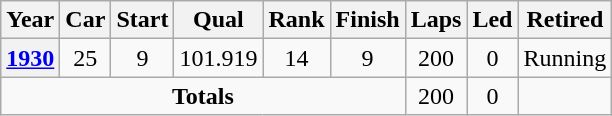<table class="wikitable" style="text-align:center">
<tr>
<th>Year</th>
<th>Car</th>
<th>Start</th>
<th>Qual</th>
<th>Rank</th>
<th>Finish</th>
<th>Laps</th>
<th>Led</th>
<th>Retired</th>
</tr>
<tr>
<th><a href='#'>1930</a></th>
<td>25</td>
<td>9</td>
<td>101.919</td>
<td>14</td>
<td>9</td>
<td>200</td>
<td>0</td>
<td>Running</td>
</tr>
<tr>
<td colspan=6><strong>Totals</strong></td>
<td>200</td>
<td>0</td>
<td></td>
</tr>
</table>
